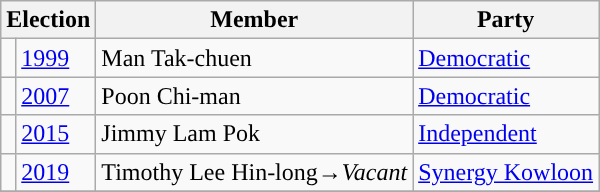<table class="wikitable">
<tr>
<th colspan="2">Election</th>
<th>Member</th>
<th>Party</th>
</tr>
<tr>
<td style="background-color: "></td>
<td><a href='#'>1999</a></td>
<td>Man Tak-chuen</td>
<td><a href='#'>Democratic</a></td>
</tr>
<tr>
<td style="background-color: "></td>
<td><a href='#'>2007</a></td>
<td>Poon Chi-man</td>
<td><a href='#'>Democratic</a></td>
</tr>
<tr>
<td style="background-color: "></td>
<td><a href='#'>2015</a></td>
<td>Jimmy Lam Pok</td>
<td><a href='#'>Independent</a></td>
</tr>
<tr>
<td style="background-color: "></td>
<td><a href='#'>2019</a></td>
<td>Timothy Lee Hin-long→<em>Vacant</em></td>
<td><a href='#'>Synergy Kowloon</a></td>
</tr>
<tr>
</tr>
</table>
